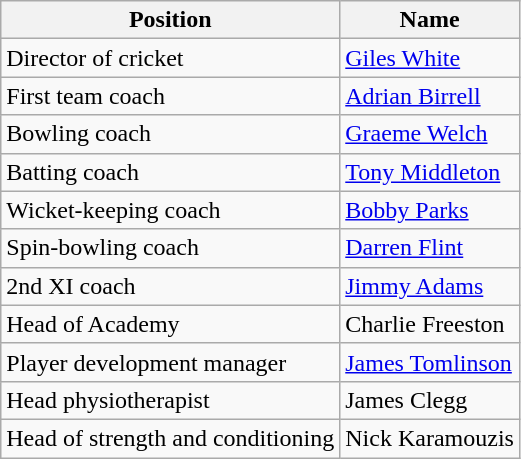<table class="wikitable">
<tr>
<th>Position</th>
<th>Name</th>
</tr>
<tr>
<td>Director of cricket</td>
<td><a href='#'>Giles White</a></td>
</tr>
<tr>
<td>First team coach</td>
<td><a href='#'>Adrian Birrell</a></td>
</tr>
<tr>
<td>Bowling coach</td>
<td><a href='#'>Graeme Welch</a></td>
</tr>
<tr>
<td>Batting coach</td>
<td><a href='#'>Tony Middleton</a></td>
</tr>
<tr>
<td>Wicket-keeping coach</td>
<td><a href='#'>Bobby Parks</a></td>
</tr>
<tr>
<td>Spin-bowling coach</td>
<td><a href='#'>Darren Flint</a></td>
</tr>
<tr>
<td>2nd XI coach</td>
<td><a href='#'>Jimmy Adams</a></td>
</tr>
<tr>
<td>Head of Academy</td>
<td>Charlie Freeston</td>
</tr>
<tr>
<td>Player development manager</td>
<td><a href='#'>James Tomlinson</a></td>
</tr>
<tr>
<td>Head physiotherapist</td>
<td>James Clegg</td>
</tr>
<tr>
<td>Head of strength and conditioning</td>
<td>Nick Karamouzis</td>
</tr>
</table>
